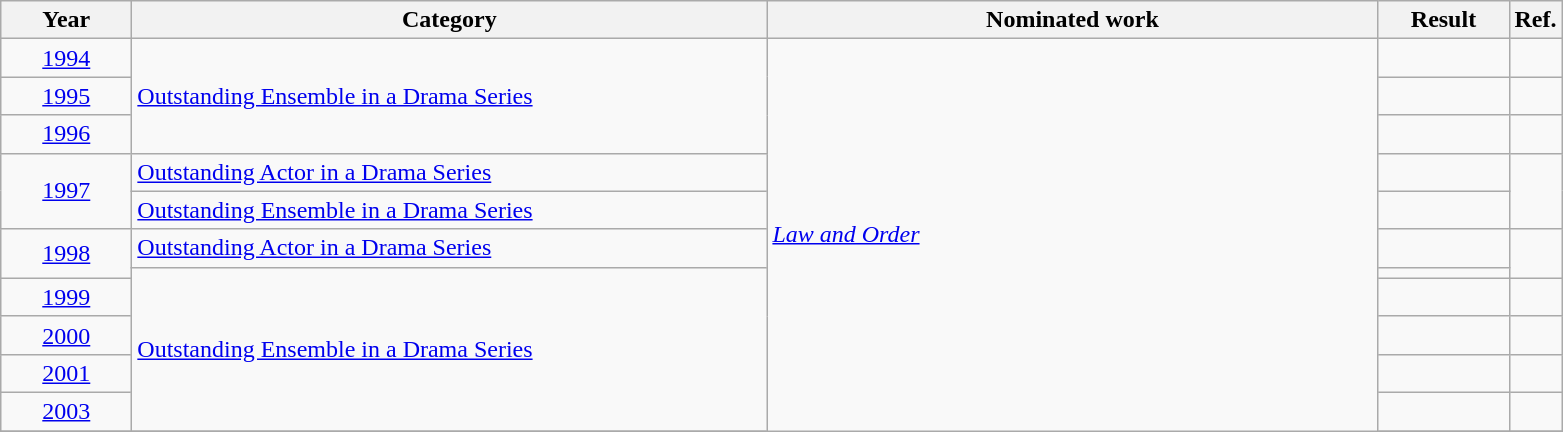<table class=wikitable>
<tr>
<th scope="col" style="width:5em;">Year</th>
<th scope="col" style="width:26em;">Category</th>
<th scope="col" style="width:25em;">Nominated work</th>
<th scope="col" style="width:5em;">Result</th>
<th>Ref.</th>
</tr>
<tr>
<td style="text-align:center;"><a href='#'>1994</a></td>
<td rowspan="3"><a href='#'>Outstanding Ensemble in a Drama Series</a></td>
<td rowspan=15><em><a href='#'>Law and Order</a></em></td>
<td></td>
<td></td>
</tr>
<tr>
<td style="text-align:center;"><a href='#'>1995</a></td>
<td></td>
<td></td>
</tr>
<tr>
<td style="text-align:center;"><a href='#'>1996</a></td>
<td></td>
<td></td>
</tr>
<tr>
<td rowspan=2, style="text-align:center;"><a href='#'>1997</a></td>
<td><a href='#'>Outstanding Actor in a Drama Series</a></td>
<td></td>
<td rowspan=2></td>
</tr>
<tr>
<td><a href='#'>Outstanding Ensemble in a Drama Series</a></td>
<td></td>
</tr>
<tr>
<td rowspan=2, style="text-align:center;"><a href='#'>1998</a></td>
<td><a href='#'>Outstanding Actor in a Drama Series</a></td>
<td></td>
<td rowspan=2></td>
</tr>
<tr>
<td rowspan=5><a href='#'>Outstanding Ensemble in a Drama Series</a></td>
<td></td>
</tr>
<tr>
<td style="text-align:center;"><a href='#'>1999</a></td>
<td></td>
<td></td>
</tr>
<tr>
<td style="text-align:center;"><a href='#'>2000</a></td>
<td></td>
<td></td>
</tr>
<tr>
<td style="text-align:center;"><a href='#'>2001</a></td>
<td></td>
<td></td>
</tr>
<tr>
<td style="text-align:center;"><a href='#'>2003</a></td>
<td></td>
<td></td>
</tr>
<tr>
</tr>
</table>
